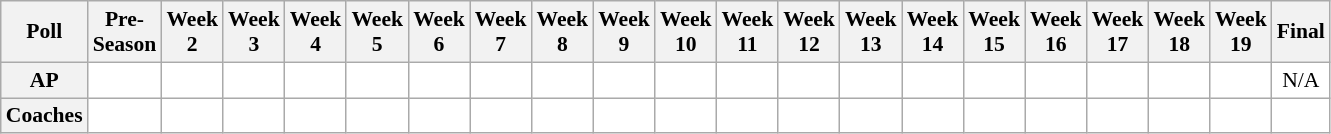<table class="wikitable" style="white-space:nowrap;font-size:90%">
<tr>
<th>Poll</th>
<th>Pre-<br>Season</th>
<th>Week<br>2</th>
<th>Week<br>3</th>
<th>Week<br>4</th>
<th>Week<br>5</th>
<th>Week<br>6</th>
<th>Week<br>7</th>
<th>Week<br>8</th>
<th>Week<br>9</th>
<th>Week<br>10</th>
<th>Week<br>11</th>
<th>Week<br>12</th>
<th>Week<br>13</th>
<th>Week<br>14</th>
<th>Week<br>15</th>
<th>Week<br>16</th>
<th>Week<br>17</th>
<th>Week<br>18</th>
<th>Week<br>19</th>
<th>Final</th>
</tr>
<tr style="text-align:center;">
<th>AP</th>
<td style="background:#FFF;"></td>
<td style="background:#FFF;"></td>
<td style="background:#FFF;"></td>
<td style="background:#FFF;"></td>
<td style="background:#FFF;"></td>
<td style="background:#FFF;"></td>
<td style="background:#FFF;"></td>
<td style="background:#FFF;"></td>
<td style="background:#FFF;"></td>
<td style="background:#FFF;"></td>
<td style="background:#FFF;"></td>
<td style="background:#FFF;"></td>
<td style="background:#FFF;"></td>
<td style="background:#FFF;"></td>
<td style="background:#FFF;"></td>
<td style="background:#FFF;"></td>
<td style="background:#FFF;"></td>
<td style="background:#FFF;"></td>
<td style="background:#FFF;"></td>
<td style="background:#FFF;">N/A</td>
</tr>
<tr style="text-align:center;">
<th>Coaches</th>
<td style="background:#FFF;"></td>
<td style="background:#FFF;"></td>
<td style="background:#FFF;"></td>
<td style="background:#FFF;"></td>
<td style="background:#FFF;"></td>
<td style="background:#FFF;"></td>
<td style="background:#FFF;"></td>
<td style="background:#FFF;"></td>
<td style="background:#FFF;"></td>
<td style="background:#FFF;"></td>
<td style="background:#FFF;"></td>
<td style="background:#FFF;"></td>
<td style="background:#FFF;"></td>
<td style="background:#FFF;"></td>
<td style="background:#FFF;"></td>
<td style="background:#FFF;"></td>
<td style="background:#FFF;"></td>
<td style="background:#FFF;"></td>
<td style="background:#FFF;"></td>
<td style="background:#FFF;"></td>
</tr>
</table>
